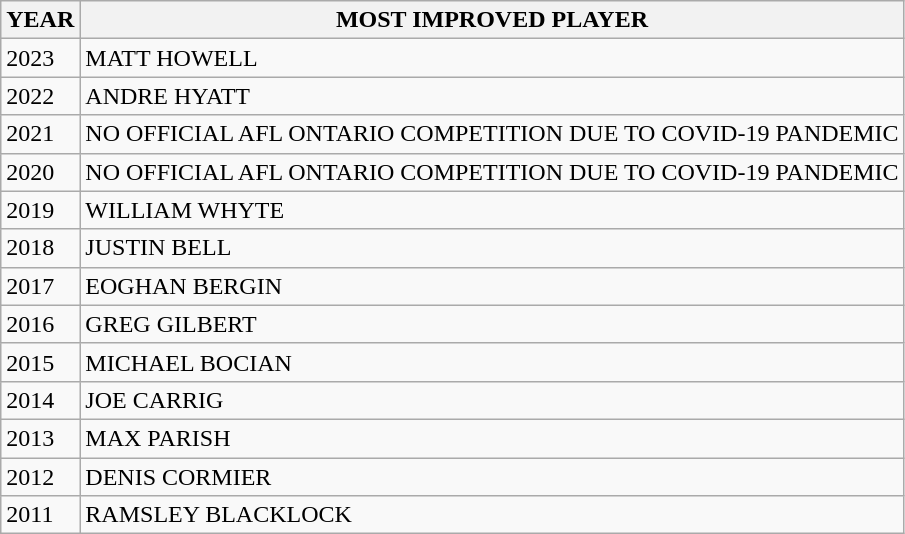<table class="wikitable">
<tr>
<th>YEAR</th>
<th>MOST IMPROVED PLAYER</th>
</tr>
<tr>
<td>2023</td>
<td>MATT HOWELL</td>
</tr>
<tr>
<td>2022</td>
<td>ANDRE HYATT</td>
</tr>
<tr>
<td>2021</td>
<td>NO OFFICIAL AFL ONTARIO COMPETITION DUE TO COVID-19  PANDEMIC</td>
</tr>
<tr>
<td>2020</td>
<td>NO OFFICIAL AFL ONTARIO COMPETITION DUE TO COVID-19  PANDEMIC</td>
</tr>
<tr>
<td>2019</td>
<td>WILLIAM WHYTE</td>
</tr>
<tr>
<td>2018</td>
<td>JUSTIN BELL</td>
</tr>
<tr>
<td>2017</td>
<td>EOGHAN BERGIN</td>
</tr>
<tr>
<td>2016</td>
<td>GREG GILBERT</td>
</tr>
<tr>
<td>2015</td>
<td>MICHAEL BOCIAN</td>
</tr>
<tr>
<td>2014</td>
<td>JOE CARRIG</td>
</tr>
<tr>
<td>2013</td>
<td>MAX PARISH</td>
</tr>
<tr>
<td>2012</td>
<td>DENIS CORMIER</td>
</tr>
<tr>
<td>2011</td>
<td>RAMSLEY BLACKLOCK</td>
</tr>
</table>
